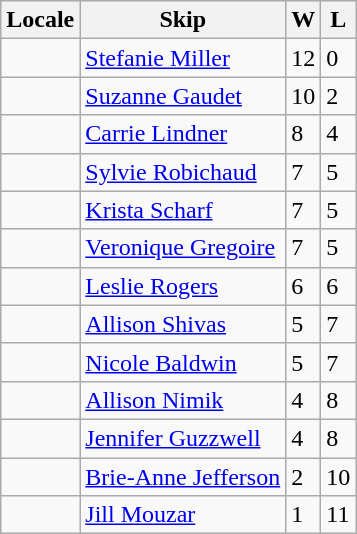<table class="wikitable" border="1">
<tr>
<th>Locale</th>
<th>Skip</th>
<th>W</th>
<th>L</th>
</tr>
<tr>
<td></td>
<td><a href='#'>Stefanie Miller</a></td>
<td>12</td>
<td>0</td>
</tr>
<tr>
<td></td>
<td><a href='#'>Suzanne Gaudet</a></td>
<td>10</td>
<td>2</td>
</tr>
<tr>
<td></td>
<td><a href='#'>Carrie Lindner</a></td>
<td>8</td>
<td>4</td>
</tr>
<tr>
<td></td>
<td><a href='#'>Sylvie Robichaud</a></td>
<td>7</td>
<td>5</td>
</tr>
<tr>
<td></td>
<td><a href='#'>Krista Scharf</a></td>
<td>7</td>
<td>5</td>
</tr>
<tr>
<td></td>
<td><a href='#'>Veronique Gregoire</a></td>
<td>7</td>
<td>5</td>
</tr>
<tr>
<td></td>
<td><a href='#'>Leslie Rogers</a></td>
<td>6</td>
<td>6</td>
</tr>
<tr>
<td></td>
<td><a href='#'>Allison Shivas</a></td>
<td>5</td>
<td>7</td>
</tr>
<tr>
<td></td>
<td><a href='#'>Nicole Baldwin</a></td>
<td>5</td>
<td>7</td>
</tr>
<tr>
<td></td>
<td><a href='#'>Allison Nimik</a></td>
<td>4</td>
<td>8</td>
</tr>
<tr>
<td></td>
<td><a href='#'>Jennifer Guzzwell</a></td>
<td>4</td>
<td>8</td>
</tr>
<tr>
<td></td>
<td><a href='#'>Brie-Anne Jefferson</a></td>
<td>2</td>
<td>10</td>
</tr>
<tr>
<td></td>
<td><a href='#'>Jill Mouzar</a></td>
<td>1</td>
<td>11</td>
</tr>
</table>
